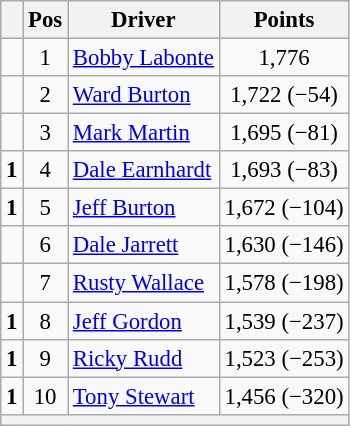<table class="wikitable" style="font-size: 95%;">
<tr>
<th></th>
<th>Pos</th>
<th>Driver</th>
<th>Points</th>
</tr>
<tr>
<td align="left"></td>
<td style="text-align:center;">1</td>
<td><a href='#'>Bobby Labonte</a></td>
<td style="text-align:center;">1,776</td>
</tr>
<tr>
<td align="left"></td>
<td style="text-align:center;">2</td>
<td><a href='#'>Ward Burton</a></td>
<td style="text-align:center;">1,722 (−54)</td>
</tr>
<tr>
<td align="left"></td>
<td style="text-align:center;">3</td>
<td><a href='#'>Mark Martin</a></td>
<td style="text-align:center;">1,695 (−81)</td>
</tr>
<tr>
<td align="left">  <strong>1</strong></td>
<td style="text-align:center;">4</td>
<td><a href='#'>Dale Earnhardt</a></td>
<td style="text-align:center;">1,693 (−83)</td>
</tr>
<tr>
<td align="left">  <strong>1</strong></td>
<td style="text-align:center;">5</td>
<td><a href='#'>Jeff Burton</a></td>
<td style="text-align:center;">1,672 (−104)</td>
</tr>
<tr>
<td align="left"></td>
<td style="text-align:center;">6</td>
<td><a href='#'>Dale Jarrett</a></td>
<td style="text-align:center;">1,630 (−146)</td>
</tr>
<tr>
<td align="left"></td>
<td style="text-align:center;">7</td>
<td><a href='#'>Rusty Wallace</a></td>
<td style="text-align:center;">1,578 (−198)</td>
</tr>
<tr>
<td align="left">  <strong>1</strong></td>
<td style="text-align:center;">8</td>
<td><a href='#'>Jeff Gordon</a></td>
<td style="text-align:center;">1,539 (−237)</td>
</tr>
<tr>
<td align="left">  <strong>1</strong></td>
<td style="text-align:center;">9</td>
<td><a href='#'>Ricky Rudd</a></td>
<td style="text-align:center;">1,523 (−253)</td>
</tr>
<tr>
<td align="left">  <strong>1</strong></td>
<td style="text-align:center;">10</td>
<td><a href='#'>Tony Stewart</a></td>
<td style="text-align:center;">1,456 (−320)</td>
</tr>
<tr class="sortbottom">
<th colspan="9"></th>
</tr>
</table>
